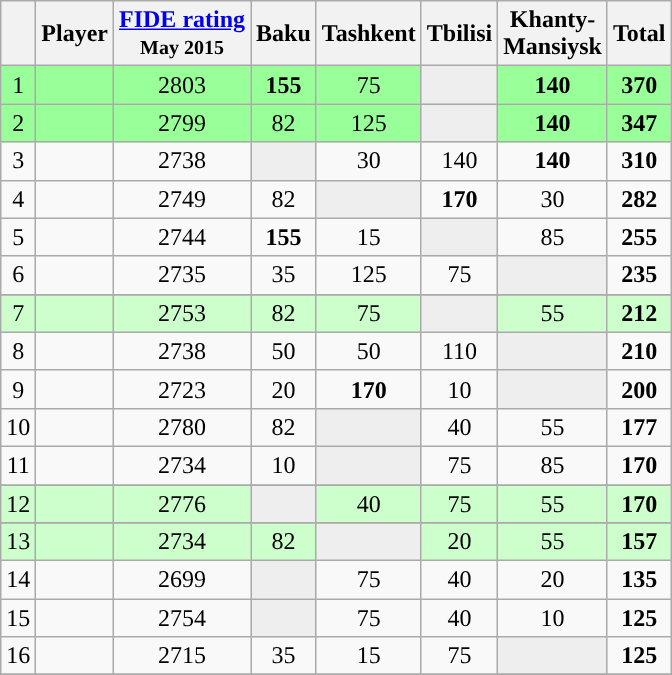<table class="wikitable sortable" style="text-align: center;">
<tr>
<th></th>
<th>Player</th>
<th><a href='#'>FIDE rating</a><br><small>May 2015</small></th>
<th>Baku</th>
<th>Tashkent</th>
<th>Tbilisi</th>
<th>Khanty-<br>Mansiysk</th>
<th>Total</th>
</tr>
<tr style="background:#99ff99;">
<td>1</td>
<td style="text-align:left;"></td>
<td>2803</td>
<td><strong>155</strong></td>
<td>75</td>
<td style="background:#eee;"></td>
<td><strong>140</strong></td>
<td><strong>370</strong></td>
</tr>
<tr style="background:#99ff99;">
<td>2</td>
<td style="text-align:left;"></td>
<td>2799</td>
<td>82</td>
<td>125</td>
<td style="background:#eee;"></td>
<td><strong>140</strong></td>
<td><strong>347</strong></td>
</tr>
<tr>
<td>3</td>
<td style="text-align:left;"></td>
<td>2738</td>
<td style="background:#eee;"></td>
<td>30</td>
<td>140</td>
<td><strong>140</strong></td>
<td><strong>310</strong></td>
</tr>
<tr>
<td>4</td>
<td style="text-align:left;"></td>
<td>2749</td>
<td>82</td>
<td style="background:#eee;"></td>
<td><strong>170</strong></td>
<td>30</td>
<td><strong>282</strong></td>
</tr>
<tr>
<td>5</td>
<td style="text-align:left;"></td>
<td>2744</td>
<td><strong>155</strong></td>
<td>15</td>
<td style="background:#eee;"></td>
<td>85</td>
<td><strong>255</strong></td>
</tr>
<tr>
<td>6</td>
<td style="text-align:left;"></td>
<td>2735</td>
<td>35</td>
<td>125</td>
<td>75</td>
<td style="background:#eee;"></td>
<td><strong>235</strong></td>
</tr>
<tr>
</tr>
<tr style="background:#ccffcc;">
<td>7</td>
<td style="text-align:left;"></td>
<td>2753</td>
<td>82</td>
<td>75</td>
<td style="background:#eee;"></td>
<td>55</td>
<td><strong>212</strong></td>
</tr>
<tr>
<td>8</td>
<td style="text-align:left;"></td>
<td>2738</td>
<td>50</td>
<td>50</td>
<td>110</td>
<td style="background:#eee;"></td>
<td><strong>210</strong></td>
</tr>
<tr>
<td>9</td>
<td style="text-align:left;"></td>
<td>2723</td>
<td>20</td>
<td><strong>170</strong></td>
<td>10</td>
<td style="background:#eee;"></td>
<td><strong>200</strong></td>
</tr>
<tr>
<td>10</td>
<td style="text-align:left;"></td>
<td>2780</td>
<td>82</td>
<td style="background:#eee;"></td>
<td>40</td>
<td>55</td>
<td><strong>177</strong></td>
</tr>
<tr>
<td>11</td>
<td style="text-align:left;"></td>
<td>2734</td>
<td>10</td>
<td style="background:#eee;"></td>
<td>75</td>
<td>85</td>
<td><strong>170</strong></td>
</tr>
<tr>
</tr>
<tr style="background:#ccffcc;">
<td>12</td>
<td style="text-align:left;"></td>
<td>2776</td>
<td style="background:#eee;"></td>
<td>40</td>
<td>75</td>
<td>55</td>
<td><strong>170</strong></td>
</tr>
<tr>
</tr>
<tr style="background:#ccffcc;">
<td>13</td>
<td style="text-align:left;"></td>
<td>2734</td>
<td>82</td>
<td style="background:#eee;"></td>
<td>20</td>
<td>55</td>
<td><strong>157</strong></td>
</tr>
<tr>
<td>14</td>
<td style="text-align:left;"></td>
<td>2699</td>
<td style="background:#eee;"></td>
<td>75</td>
<td>40</td>
<td>20</td>
<td><strong>135</strong></td>
</tr>
<tr>
<td>15</td>
<td style="text-align:left;"></td>
<td>2754</td>
<td style="background:#eee;"></td>
<td>75</td>
<td>40</td>
<td>10</td>
<td><strong>125</strong></td>
</tr>
<tr>
<td>16</td>
<td style="text-align:left;"></td>
<td>2715</td>
<td>35</td>
<td>15</td>
<td>75</td>
<td style="background:#eee;"></td>
<td><strong>125</strong></td>
</tr>
<tr>
</tr>
</table>
